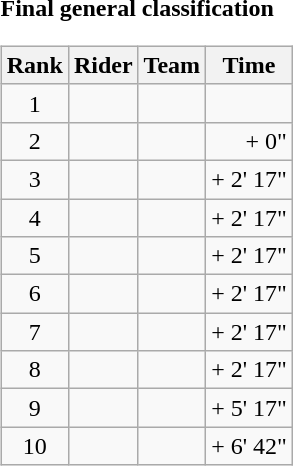<table>
<tr>
<td><strong>Final general classification</strong><br><table class="wikitable">
<tr>
<th scope="col">Rank</th>
<th scope="col">Rider</th>
<th scope="col">Team</th>
<th scope="col">Time</th>
</tr>
<tr>
<td style="text-align:center;">1</td>
<td></td>
<td></td>
<td style="text-align:right;"></td>
</tr>
<tr>
<td style="text-align:center;">2</td>
<td></td>
<td></td>
<td style="text-align:right;">+ 0"</td>
</tr>
<tr>
<td style="text-align:center;">3</td>
<td></td>
<td></td>
<td style="text-align:right;">+ 2' 17"</td>
</tr>
<tr>
<td style="text-align:center;">4</td>
<td></td>
<td></td>
<td style="text-align:right;">+ 2' 17"</td>
</tr>
<tr>
<td style="text-align:center;">5</td>
<td></td>
<td></td>
<td style="text-align:right;">+ 2' 17"</td>
</tr>
<tr>
<td style="text-align:center;">6</td>
<td></td>
<td></td>
<td style="text-align:right;">+ 2' 17"</td>
</tr>
<tr>
<td style="text-align:center;">7</td>
<td></td>
<td></td>
<td style="text-align:right;">+ 2' 17"</td>
</tr>
<tr>
<td style="text-align:center;">8</td>
<td></td>
<td></td>
<td style="text-align:right;">+ 2' 17"</td>
</tr>
<tr>
<td style="text-align:center;">9</td>
<td></td>
<td></td>
<td style="text-align:right;">+ 5' 17"</td>
</tr>
<tr>
<td style="text-align:center;">10</td>
<td></td>
<td></td>
<td style="text-align:right;">+ 6' 42"</td>
</tr>
</table>
</td>
</tr>
</table>
